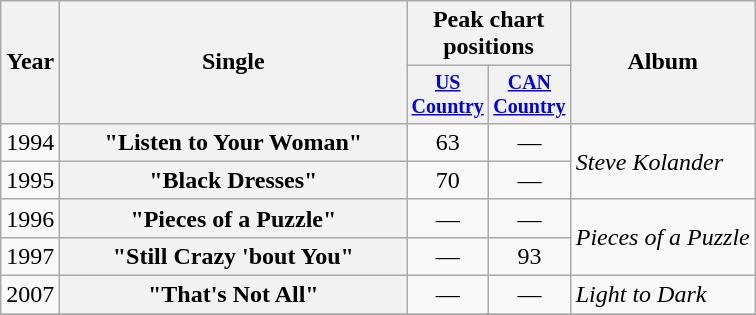<table class="wikitable plainrowheaders" style="text-align:center;">
<tr>
<th rowspan="2">Year</th>
<th rowspan="2" style="width:14em;">Single</th>
<th colspan="2">Peak chart<br>positions</th>
<th rowspan="2">Album</th>
</tr>
<tr style="font-size:smaller;">
<th width="45"><a href='#'>US Country</a></th>
<th width="45"><a href='#'>CAN Country</a></th>
</tr>
<tr>
<td>1994</td>
<th scope="row">"Listen to Your Woman"</th>
<td>63</td>
<td>—</td>
<td align="left" rowspan="2"><em>Steve Kolander</em></td>
</tr>
<tr>
<td>1995</td>
<th scope="row">"Black Dresses"</th>
<td>70</td>
<td>—</td>
</tr>
<tr>
<td>1996</td>
<th scope="row">"Pieces of a Puzzle"</th>
<td>—</td>
<td>—</td>
<td align="left" rowspan="2"><em>Pieces of a Puzzle</em></td>
</tr>
<tr>
<td>1997</td>
<th scope="row">"Still Crazy 'bout You"</th>
<td>—</td>
<td>93</td>
</tr>
<tr>
<td>2007</td>
<th scope="row">"That's Not All"</th>
<td>—</td>
<td>—</td>
<td align="left"><em>Light to Dark</em></td>
</tr>
<tr>
</tr>
</table>
